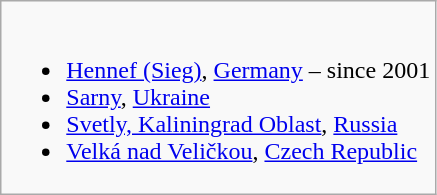<table class="wikitable">
<tr valign="top">
<td><br><ul><li> <a href='#'>Hennef (Sieg)</a>, <a href='#'>Germany</a> – since 2001</li><li> <a href='#'>Sarny</a>, <a href='#'>Ukraine</a></li><li> <a href='#'>Svetly, Kaliningrad Oblast</a>, <a href='#'>Russia</a></li><li> <a href='#'>Velká nad Veličkou</a>, <a href='#'>Czech Republic</a></li></ul></td>
</tr>
</table>
